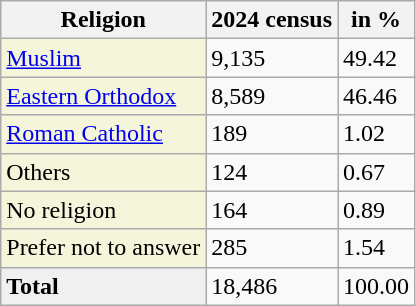<table class="wikitable">
<tr>
<th>Religion</th>
<th>2024 census</th>
<th>in %</th>
</tr>
<tr>
<td style="background:#F5F5DC;"><a href='#'>Muslim</a></td>
<td>9,135</td>
<td>49.42</td>
</tr>
<tr>
<td style="background:#F5F5DC;"><a href='#'>Eastern Orthodox</a></td>
<td>8,589</td>
<td>46.46</td>
</tr>
<tr>
<td style="background:#F5F5DC;"><a href='#'>Roman Catholic</a></td>
<td>189</td>
<td>1.02</td>
</tr>
<tr>
<td style="background:#F5F5DC;">Others</td>
<td>124</td>
<td>0.67</td>
</tr>
<tr>
<td style="background:#F5F5DC;">No religion</td>
<td>164</td>
<td>0.89</td>
</tr>
<tr>
<td style="background:#F5F5DC;">Prefer not to answer</td>
<td>285</td>
<td>1.54</td>
</tr>
<tr>
<td style="background:#F0F0F0;"><strong>Total</strong></td>
<td>18,486</td>
<td>100.00</td>
</tr>
</table>
